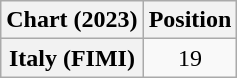<table class="wikitable sortable plainrowheaders" style="text-align:center">
<tr>
<th scope="col">Chart (2023)</th>
<th scope="col">Position</th>
</tr>
<tr>
<th scope="row">Italy (FIMI)</th>
<td>19</td>
</tr>
</table>
